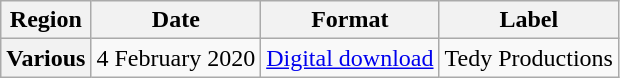<table class="wikitable plainrowheaders" style="text-align:center;">
<tr>
<th>Region</th>
<th>Date</th>
<th>Format</th>
<th>Label</th>
</tr>
<tr>
<th scope="row">Various</th>
<td>4 February 2020</td>
<td><a href='#'>Digital download</a></td>
<td>Tedy Productions</td>
</tr>
</table>
